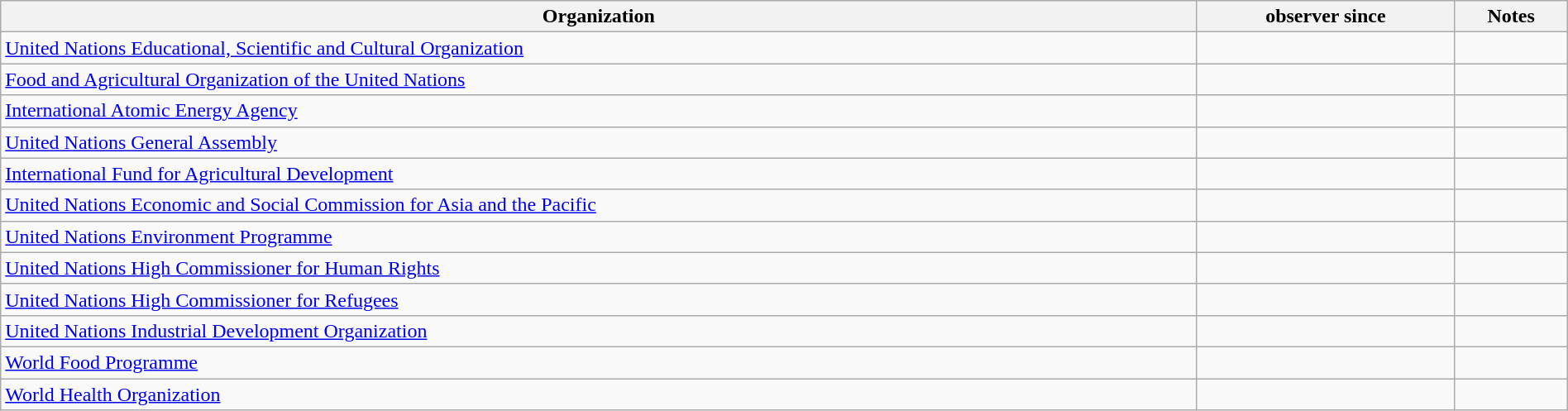<table class="wikitable sortable" style="width:100%; margin:auto;">
<tr>
<th>Organization</th>
<th>observer since</th>
<th>Notes</th>
</tr>
<tr valign="top">
<td><a href='#'>United Nations Educational, Scientific and Cultural Organization</a></td>
<td></td>
<td></td>
</tr>
<tr valign="top">
<td><a href='#'>Food and Agricultural Organization of the United Nations</a></td>
<td></td>
<td></td>
</tr>
<tr valign="top">
<td><a href='#'>International Atomic Energy Agency</a></td>
<td></td>
<td></td>
</tr>
<tr valign="top">
<td><a href='#'>United Nations General Assembly</a></td>
<td></td>
<td></td>
</tr>
<tr valign="top">
<td><a href='#'>International Fund for Agricultural Development</a></td>
<td></td>
<td></td>
</tr>
<tr valign="top">
<td><a href='#'>United Nations Economic and Social Commission for Asia and the Pacific</a></td>
<td></td>
<td></td>
</tr>
<tr valign="top">
<td><a href='#'>United Nations Environment Programme</a></td>
<td></td>
<td></td>
</tr>
<tr valign="top">
<td><a href='#'>United Nations High Commissioner for Human Rights</a></td>
<td></td>
<td></td>
</tr>
<tr valign="top">
<td><a href='#'>United Nations High Commissioner for Refugees</a></td>
<td></td>
<td></td>
</tr>
<tr valign="top">
<td><a href='#'>United Nations Industrial Development Organization</a></td>
<td></td>
<td></td>
</tr>
<tr valign="top">
<td><a href='#'>World Food Programme</a></td>
<td></td>
<td></td>
</tr>
<tr valign="top">
<td><a href='#'>World Health Organization</a></td>
<td></td>
<td></td>
</tr>
</table>
